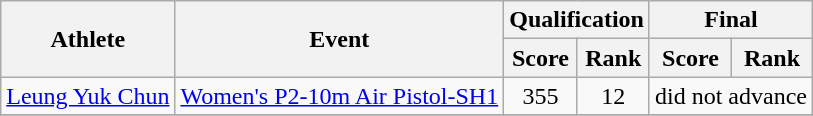<table class=wikitable>
<tr>
<th rowspan="2">Athlete</th>
<th rowspan="2">Event</th>
<th colspan="2">Qualification</th>
<th colspan="2">Final</th>
</tr>
<tr>
<th>Score</th>
<th>Rank</th>
<th>Score</th>
<th>Rank</th>
</tr>
<tr>
<td><a href='#'>Leung Yuk Chun</a></td>
<td><a href='#'>Women's P2-10m Air Pistol-SH1</a></td>
<td align="center">355</td>
<td align="center">12</td>
<td align="center" colspan=2>did not advance</td>
</tr>
<tr>
</tr>
</table>
